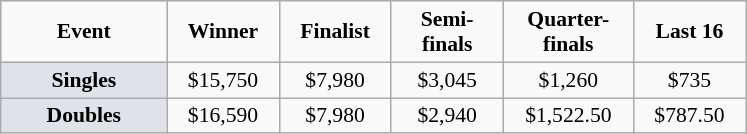<table class="wikitable" style="font-size:90%; text-align:center">
<tr>
<td width="104px"><strong>Event</strong></td>
<td width="68px"><strong>Winner</strong></td>
<td width="68px"><strong>Finalist</strong></td>
<td width="68px"><strong>Semi-finals</strong></td>
<td width="80px"><strong>Quarter-finals</strong></td>
<td width="68px"><strong>Last 16</strong></td>
</tr>
<tr>
<td bgcolor="#dfe2e9"><strong>Singles</strong></td>
<td>$15,750</td>
<td>$7,980</td>
<td>$3,045</td>
<td>$1,260</td>
<td>$735</td>
</tr>
<tr>
<td bgcolor="#dfe2e9"><strong>Doubles</strong></td>
<td>$16,590</td>
<td>$7,980</td>
<td>$2,940</td>
<td>$1,522.50</td>
<td>$787.50</td>
</tr>
</table>
